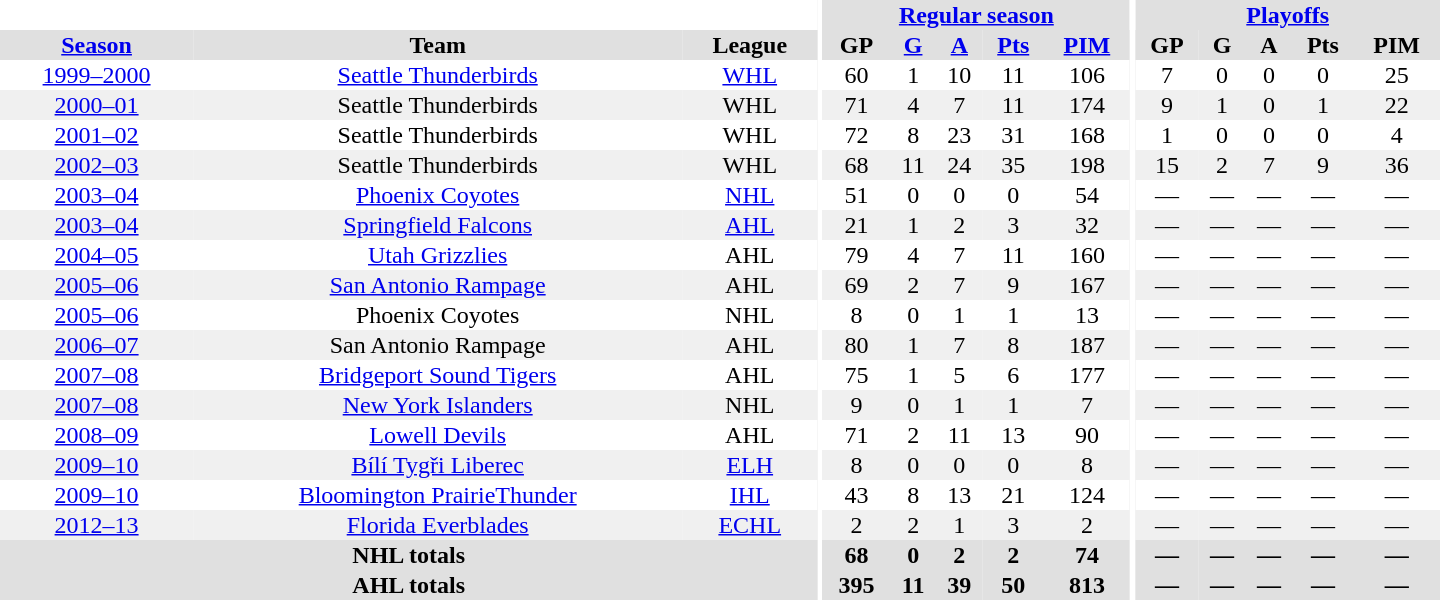<table border="0" cellpadding="1" cellspacing="0" style="text-align:center; width:60em">
<tr bgcolor="#e0e0e0">
<th colspan="3" bgcolor="#ffffff"></th>
<th rowspan="99" bgcolor="#ffffff"></th>
<th colspan="5"><a href='#'>Regular season</a></th>
<th rowspan="99" bgcolor="#ffffff"></th>
<th colspan="5"><a href='#'>Playoffs</a></th>
</tr>
<tr bgcolor="#e0e0e0">
<th><a href='#'>Season</a></th>
<th>Team</th>
<th>League</th>
<th>GP</th>
<th><a href='#'>G</a></th>
<th><a href='#'>A</a></th>
<th><a href='#'>Pts</a></th>
<th><a href='#'>PIM</a></th>
<th>GP</th>
<th>G</th>
<th>A</th>
<th>Pts</th>
<th>PIM</th>
</tr>
<tr>
<td><a href='#'>1999–2000</a></td>
<td><a href='#'>Seattle Thunderbirds</a></td>
<td><a href='#'>WHL</a></td>
<td>60</td>
<td>1</td>
<td>10</td>
<td>11</td>
<td>106</td>
<td>7</td>
<td>0</td>
<td>0</td>
<td>0</td>
<td>25</td>
</tr>
<tr bgcolor="#f0f0f0">
<td><a href='#'>2000–01</a></td>
<td>Seattle Thunderbirds</td>
<td>WHL</td>
<td>71</td>
<td>4</td>
<td>7</td>
<td>11</td>
<td>174</td>
<td>9</td>
<td>1</td>
<td>0</td>
<td>1</td>
<td>22</td>
</tr>
<tr>
<td><a href='#'>2001–02</a></td>
<td>Seattle Thunderbirds</td>
<td>WHL</td>
<td>72</td>
<td>8</td>
<td>23</td>
<td>31</td>
<td>168</td>
<td>1</td>
<td>0</td>
<td>0</td>
<td>0</td>
<td>4</td>
</tr>
<tr bgcolor="#f0f0f0">
<td><a href='#'>2002–03</a></td>
<td>Seattle Thunderbirds</td>
<td>WHL</td>
<td>68</td>
<td>11</td>
<td>24</td>
<td>35</td>
<td>198</td>
<td>15</td>
<td>2</td>
<td>7</td>
<td>9</td>
<td>36</td>
</tr>
<tr>
<td><a href='#'>2003–04</a></td>
<td><a href='#'>Phoenix Coyotes</a></td>
<td><a href='#'>NHL</a></td>
<td>51</td>
<td>0</td>
<td>0</td>
<td>0</td>
<td>54</td>
<td>—</td>
<td>—</td>
<td>—</td>
<td>—</td>
<td>—</td>
</tr>
<tr bgcolor="#f0f0f0">
<td><a href='#'>2003–04</a></td>
<td><a href='#'>Springfield Falcons</a></td>
<td><a href='#'>AHL</a></td>
<td>21</td>
<td>1</td>
<td>2</td>
<td>3</td>
<td>32</td>
<td>—</td>
<td>—</td>
<td>—</td>
<td>—</td>
<td>—</td>
</tr>
<tr>
<td><a href='#'>2004–05</a></td>
<td><a href='#'>Utah Grizzlies</a></td>
<td>AHL</td>
<td>79</td>
<td>4</td>
<td>7</td>
<td>11</td>
<td>160</td>
<td>—</td>
<td>—</td>
<td>—</td>
<td>—</td>
<td>—</td>
</tr>
<tr bgcolor="#f0f0f0">
<td><a href='#'>2005–06</a></td>
<td><a href='#'>San Antonio Rampage</a></td>
<td>AHL</td>
<td>69</td>
<td>2</td>
<td>7</td>
<td>9</td>
<td>167</td>
<td>—</td>
<td>—</td>
<td>—</td>
<td>—</td>
<td>—</td>
</tr>
<tr>
<td><a href='#'>2005–06</a></td>
<td>Phoenix Coyotes</td>
<td>NHL</td>
<td>8</td>
<td>0</td>
<td>1</td>
<td>1</td>
<td>13</td>
<td>—</td>
<td>—</td>
<td>—</td>
<td>—</td>
<td>—</td>
</tr>
<tr bgcolor="#f0f0f0">
<td><a href='#'>2006–07</a></td>
<td>San Antonio Rampage</td>
<td>AHL</td>
<td>80</td>
<td>1</td>
<td>7</td>
<td>8</td>
<td>187</td>
<td>—</td>
<td>—</td>
<td>—</td>
<td>—</td>
<td>—</td>
</tr>
<tr>
<td><a href='#'>2007–08</a></td>
<td><a href='#'>Bridgeport Sound Tigers</a></td>
<td>AHL</td>
<td>75</td>
<td>1</td>
<td>5</td>
<td>6</td>
<td>177</td>
<td>—</td>
<td>—</td>
<td>—</td>
<td>—</td>
<td>—</td>
</tr>
<tr bgcolor="#f0f0f0">
<td><a href='#'>2007–08</a></td>
<td><a href='#'>New York Islanders</a></td>
<td>NHL</td>
<td>9</td>
<td>0</td>
<td>1</td>
<td>1</td>
<td>7</td>
<td>—</td>
<td>—</td>
<td>—</td>
<td>—</td>
<td>—</td>
</tr>
<tr>
<td><a href='#'>2008–09</a></td>
<td><a href='#'>Lowell Devils</a></td>
<td>AHL</td>
<td>71</td>
<td>2</td>
<td>11</td>
<td>13</td>
<td>90</td>
<td>—</td>
<td>—</td>
<td>—</td>
<td>—</td>
<td>—</td>
</tr>
<tr bgcolor="#f0f0f0">
<td><a href='#'>2009–10</a></td>
<td><a href='#'>Bílí Tygři Liberec</a></td>
<td><a href='#'>ELH</a></td>
<td>8</td>
<td>0</td>
<td>0</td>
<td>0</td>
<td>8</td>
<td>—</td>
<td>—</td>
<td>—</td>
<td>—</td>
<td>—</td>
</tr>
<tr>
<td><a href='#'>2009–10</a></td>
<td><a href='#'>Bloomington PrairieThunder</a></td>
<td><a href='#'>IHL</a></td>
<td>43</td>
<td>8</td>
<td>13</td>
<td>21</td>
<td>124</td>
<td>—</td>
<td>—</td>
<td>—</td>
<td>—</td>
<td>—</td>
</tr>
<tr bgcolor="#f0f0f0">
<td><a href='#'>2012–13</a></td>
<td><a href='#'>Florida Everblades</a></td>
<td><a href='#'>ECHL</a></td>
<td>2</td>
<td>2</td>
<td>1</td>
<td>3</td>
<td>2</td>
<td>—</td>
<td>—</td>
<td>—</td>
<td>—</td>
<td>—</td>
</tr>
<tr bgcolor="#e0e0e0">
<th colspan="3">NHL totals</th>
<th>68</th>
<th>0</th>
<th>2</th>
<th>2</th>
<th>74</th>
<th>—</th>
<th>—</th>
<th>—</th>
<th>—</th>
<th>—</th>
</tr>
<tr bgcolor="#e0e0e0">
<th colspan="3">AHL totals</th>
<th>395</th>
<th>11</th>
<th>39</th>
<th>50</th>
<th>813</th>
<th>—</th>
<th>—</th>
<th>—</th>
<th>—</th>
<th>—</th>
</tr>
</table>
